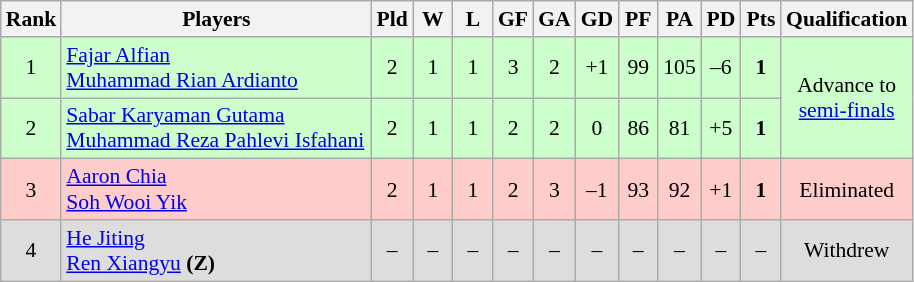<table class="wikitable" style="font-size:90%; text-align:center">
<tr>
<th width="20">Rank</th>
<th width="200">Players</th>
<th width="20">Pld</th>
<th width="20">W</th>
<th width="20">L</th>
<th width="20">GF</th>
<th width="20">GA</th>
<th width="20">GD</th>
<th width="20">PF</th>
<th width="20">PA</th>
<th width="20">PD</th>
<th width="20">Pts</th>
<th width="20">Qualification</th>
</tr>
<tr style="background:#ccffcc">
<td>1</td>
<td style="text-align:left"> <a href='#'>Fajar Alfian</a><br> <a href='#'>Muhammad Rian Ardianto</a></td>
<td>2</td>
<td>1</td>
<td>1</td>
<td>3</td>
<td>2</td>
<td>+1</td>
<td>99</td>
<td>105</td>
<td>–6</td>
<td><strong>1</strong></td>
<td rowspan="2">Advance to <a href='#'>semi-finals</a></td>
</tr>
<tr style="background:#ccffcc">
<td>2</td>
<td style="text-align:left"> <a href='#'>Sabar Karyaman Gutama</a><br> <a href='#'>Muhammad Reza Pahlevi Isfahani</a></td>
<td>2</td>
<td>1</td>
<td>1</td>
<td>2</td>
<td>2</td>
<td>0</td>
<td>86</td>
<td>81</td>
<td>+5</td>
<td><strong>1</strong></td>
</tr>
<tr style="background:#ffcccc">
<td>3</td>
<td style="text-align:left"> <a href='#'>Aaron Chia</a><br> <a href='#'>Soh Wooi Yik</a></td>
<td>2</td>
<td>1</td>
<td>1</td>
<td>2</td>
<td>3</td>
<td>–1</td>
<td>93</td>
<td>92</td>
<td>+1</td>
<td><strong>1</strong></td>
<td>Eliminated</td>
</tr>
<tr style="background:#dddddd">
<td>4</td>
<td style="text-align:left"> <a href='#'>He Jiting</a><br> <a href='#'>Ren Xiangyu</a> <strong>(Z)</strong></td>
<td>–</td>
<td>–</td>
<td>–</td>
<td>–</td>
<td>–</td>
<td>–</td>
<td>–</td>
<td>–</td>
<td>–</td>
<td>–</td>
<td>Withdrew</td>
</tr>
</table>
